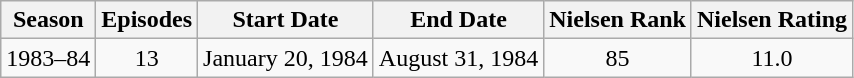<table class="wikitable" style="text-align: center">
<tr>
<th>Season</th>
<th>Episodes</th>
<th>Start Date</th>
<th>End Date</th>
<th>Nielsen Rank</th>
<th>Nielsen Rating</th>
</tr>
<tr>
<td style="text-align:center;">1983–84</td>
<td style="text-align:center;">13</td>
<td style="text-align:center;">January 20, 1984</td>
<td style="text-align:center;">August 31, 1984</td>
<td style="text-align:center;">85</td>
<td style="text-align:center;">11.0</td>
</tr>
</table>
